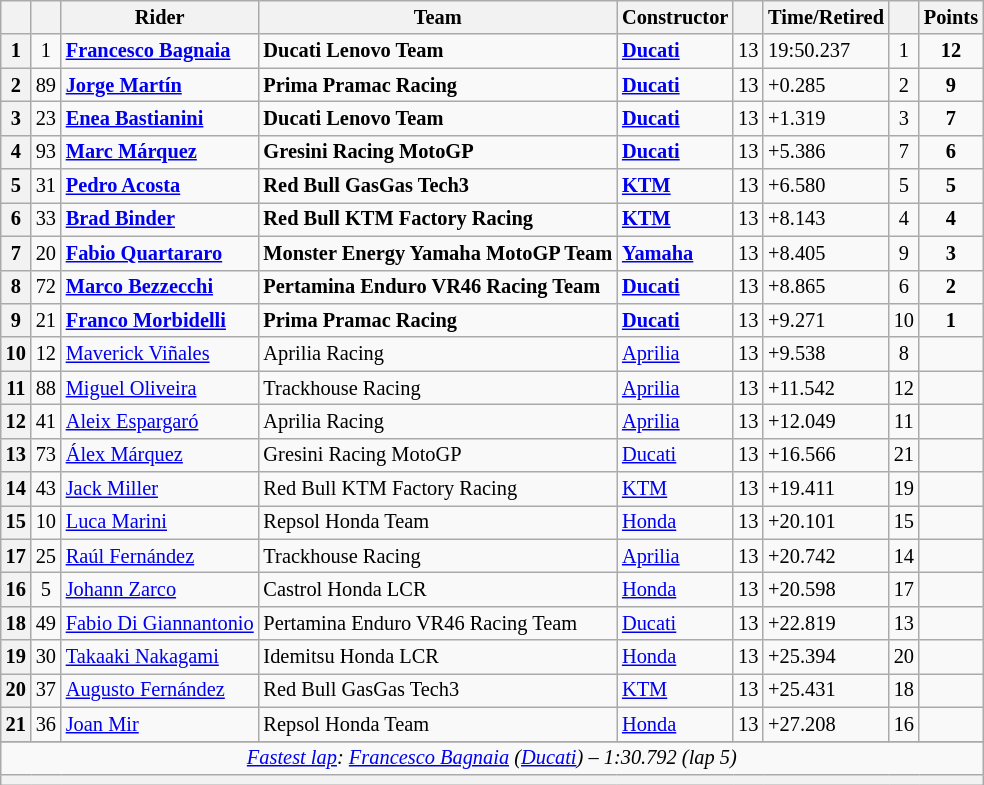<table class="wikitable sortable" style="font-size: 85%;">
<tr>
<th scope="col"></th>
<th scope="col"></th>
<th scope="col">Rider</th>
<th scope="col">Team</th>
<th scope="col">Constructor</th>
<th scope="col" class="unsortable"></th>
<th scope="col" class="unsortable">Time/Retired</th>
<th scope="col"></th>
<th scope="col">Points</th>
</tr>
<tr>
<th scope="row">1</th>
<td align="center">1</td>
<td data-sort-value="bag"> <strong><a href='#'>Francesco Bagnaia</a></strong></td>
<td><strong>Ducati Lenovo Team</strong></td>
<td><strong><a href='#'>Ducati</a></strong></td>
<td>13</td>
<td>19:50.237</td>
<td align="center">1</td>
<td align="center"><strong>12</strong></td>
</tr>
<tr>
<th scope="row">2</th>
<td align="center">89</td>
<td data-sort-value="mart"> <strong><a href='#'>Jorge Martín</a></strong></td>
<td><strong>Prima Pramac Racing</strong></td>
<td><strong><a href='#'>Ducati</a></strong></td>
<td>13</td>
<td>+0.285</td>
<td align="center">2</td>
<td align="center"><strong>9</strong></td>
</tr>
<tr>
<th scope="row">3</th>
<td align="center">23</td>
<td data-sort-value="bas"> <strong><a href='#'>Enea Bastianini</a></strong></td>
<td><strong>Ducati Lenovo Team</strong></td>
<td><strong><a href='#'>Ducati</a></strong></td>
<td>13</td>
<td>+1.319</td>
<td align="center">3</td>
<td align="center"><strong>7</strong></td>
</tr>
<tr>
<th scope="row">4</th>
<td align="center">93</td>
<td data-sort-value="marqm"> <strong><a href='#'>Marc Márquez</a></strong></td>
<td><strong>Gresini Racing MotoGP</strong></td>
<td><strong><a href='#'>Ducati</a></strong></td>
<td>13</td>
<td>+5.386</td>
<td align="center">7</td>
<td align="center"><strong>6</strong></td>
</tr>
<tr>
<th scope="row">5</th>
<td align="center">31</td>
<td data-sort-value="aco"> <strong><a href='#'>Pedro Acosta</a></strong></td>
<td><strong>Red Bull GasGas Tech3</strong></td>
<td><strong><a href='#'>KTM</a></strong></td>
<td>13</td>
<td>+6.580</td>
<td align="center">5</td>
<td align="center"><strong>5</strong></td>
</tr>
<tr>
<th scope="row">6</th>
<td align="center">33</td>
<td data-sort-value="bin"> <strong><a href='#'>Brad Binder</a></strong></td>
<td><strong>Red Bull KTM Factory Racing</strong></td>
<td><strong><a href='#'>KTM</a></strong></td>
<td>13</td>
<td>+8.143</td>
<td align="center">4</td>
<td align="center"><strong>4</strong></td>
</tr>
<tr>
<th scope="row">7</th>
<td align="center">20</td>
<td data-sort-value="qua"> <strong><a href='#'>Fabio Quartararo</a></strong></td>
<td><strong>Monster Energy Yamaha MotoGP Team</strong></td>
<td><strong><a href='#'>Yamaha</a></strong></td>
<td>13</td>
<td>+8.405</td>
<td align="center">9</td>
<td align="center"><strong>3</strong></td>
</tr>
<tr>
<th scope="row">8</th>
<td align="center">72</td>
<td data-sort-value="bez"><strong> <a href='#'>Marco Bezzecchi</a></strong></td>
<td><strong>Pertamina Enduro VR46 Racing Team</strong></td>
<td><strong><a href='#'>Ducati</a></strong></td>
<td>13</td>
<td>+8.865</td>
<td align="center">6</td>
<td align="center"><strong>2</strong></td>
</tr>
<tr>
<th scope="row">9</th>
<td align="center">21</td>
<td data-sort-value="mor"><strong> <a href='#'>Franco Morbidelli</a></strong></td>
<td><strong>Prima Pramac Racing</strong></td>
<td><strong><a href='#'>Ducati</a></strong></td>
<td>13</td>
<td>+9.271</td>
<td align="center">10</td>
<td align="center"><strong>1</strong></td>
</tr>
<tr>
<th scope="row">10</th>
<td align="center">12</td>
<td data-sort-value="vin"> <a href='#'>Maverick Viñales</a></td>
<td>Aprilia Racing</td>
<td><a href='#'>Aprilia</a></td>
<td>13</td>
<td>+9.538</td>
<td align="center">8</td>
<td align="center"></td>
</tr>
<tr>
<th scope="row">11</th>
<td align="center">88</td>
<td data-sort-value="oli"> <a href='#'>Miguel Oliveira</a></td>
<td>Trackhouse Racing</td>
<td><a href='#'>Aprilia</a></td>
<td>13</td>
<td>+11.542</td>
<td align="center">12</td>
<td align="center"></td>
</tr>
<tr>
<th scope="row">12</th>
<td align="center">41</td>
<td data-sort-value="esp"> <a href='#'>Aleix Espargaró</a></td>
<td>Aprilia Racing</td>
<td><a href='#'>Aprilia</a></td>
<td>13</td>
<td>+12.049</td>
<td align="center">11</td>
<td align="center"></td>
</tr>
<tr>
<th scope="row">13</th>
<td align="center">73</td>
<td data-sort-value="marqa"> <a href='#'>Álex Márquez</a></td>
<td>Gresini Racing MotoGP</td>
<td><a href='#'>Ducati</a></td>
<td>13</td>
<td>+16.566</td>
<td align="center">21</td>
<td align="center"></td>
</tr>
<tr>
<th scope="row">14</th>
<td align="center">43</td>
<td data-sort-value="mil"> <a href='#'>Jack Miller</a></td>
<td>Red Bull KTM Factory Racing</td>
<td><a href='#'>KTM</a></td>
<td>13</td>
<td>+19.411</td>
<td align="center">19</td>
<td align="center"></td>
</tr>
<tr>
<th scope="row">15</th>
<td align="center">10</td>
<td data-sort-value="mari"> <a href='#'>Luca Marini</a></td>
<td>Repsol Honda Team</td>
<td><a href='#'>Honda</a></td>
<td>13</td>
<td>+20.101</td>
<td align="center">15</td>
<td align="center"></td>
</tr>
<tr>
<th scope="row">17</th>
<td align="center">25</td>
<td data-sort-value="ferr"> <a href='#'>Raúl Fernández</a></td>
<td>Trackhouse Racing</td>
<td><a href='#'>Aprilia</a></td>
<td>13</td>
<td>+20.742</td>
<td align="center">14</td>
<td align="center"></td>
</tr>
<tr>
<th scope="row">16</th>
<td align="center">5</td>
<td data-sort-value="zar"> <a href='#'>Johann Zarco</a></td>
<td>Castrol Honda LCR</td>
<td><a href='#'>Honda</a></td>
<td>13</td>
<td>+20.598</td>
<td align="center">17</td>
<td align="center"></td>
</tr>
<tr>
<th scope="row">18</th>
<td align="center">49</td>
<td data-sort-value="dig"> <a href='#'>Fabio Di Giannantonio</a></td>
<td>Pertamina Enduro VR46 Racing Team</td>
<td><a href='#'>Ducati</a></td>
<td>13</td>
<td>+22.819</td>
<td align="center">13</td>
<td align="center"></td>
</tr>
<tr>
<th scope="row">19</th>
<td align="center">30</td>
<td data-sort-value="nak"> <a href='#'>Takaaki Nakagami</a></td>
<td>Idemitsu Honda LCR</td>
<td><a href='#'>Honda</a></td>
<td>13</td>
<td>+25.394</td>
<td align="center">20</td>
<td align="center"></td>
</tr>
<tr>
<th scope="row">20</th>
<td align="center">37</td>
<td data-sort-value="fera"> <a href='#'>Augusto Fernández</a></td>
<td>Red Bull GasGas Tech3</td>
<td><a href='#'>KTM</a></td>
<td>13</td>
<td>+25.431</td>
<td align="center">18</td>
<td align="center"></td>
</tr>
<tr>
<th scope="row">21</th>
<td align="center">36</td>
<td data-sort-value="mir"> <a href='#'>Joan Mir</a></td>
<td>Repsol Honda Team</td>
<td><a href='#'>Honda</a></td>
<td>13</td>
<td>+27.208</td>
<td align="center">16</td>
<td align="center"></td>
</tr>
<tr>
</tr>
<tr class="sortbottom">
<td colspan="9" style="text-align:center"><em><a href='#'>Fastest lap</a>:  <a href='#'>Francesco Bagnaia</a> (<a href='#'>Ducati</a>) – 1:30.792 (lap 5)</em></td>
</tr>
<tr class="sortbottom">
<th colspan=9></th>
</tr>
</table>
